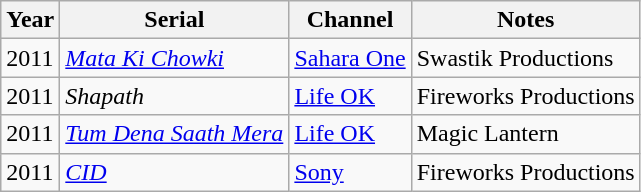<table class="wikitable sortable">
<tr>
<th>Year</th>
<th>Serial</th>
<th>Channel</th>
<th>Notes</th>
</tr>
<tr>
<td>2011</td>
<td><em><a href='#'>Mata Ki Chowki</a></em></td>
<td><a href='#'>Sahara One</a></td>
<td>Swastik Productions</td>
</tr>
<tr>
<td>2011</td>
<td><em>Shapath</em></td>
<td><a href='#'>Life OK</a></td>
<td>Fireworks Productions</td>
</tr>
<tr>
<td>2011</td>
<td><em><a href='#'>Tum Dena Saath Mera</a></em></td>
<td><a href='#'>Life OK</a></td>
<td>Magic Lantern</td>
</tr>
<tr>
<td>2011</td>
<td><em><a href='#'>CID</a></em></td>
<td><a href='#'>Sony</a></td>
<td>Fireworks Productions</td>
</tr>
</table>
